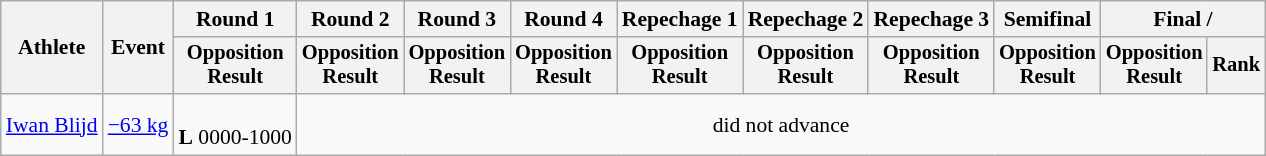<table class="wikitable" style="font-size:90%">
<tr>
<th rowspan="2">Athlete</th>
<th rowspan="2">Event</th>
<th>Round 1</th>
<th>Round 2</th>
<th>Round 3</th>
<th>Round 4</th>
<th>Repechage 1</th>
<th>Repechage 2</th>
<th>Repechage 3</th>
<th>Semifinal</th>
<th colspan=2>Final / </th>
</tr>
<tr style="font-size:95%">
<th>Opposition<br>Result</th>
<th>Opposition<br>Result</th>
<th>Opposition<br>Result</th>
<th>Opposition<br>Result</th>
<th>Opposition<br>Result</th>
<th>Opposition<br>Result</th>
<th>Opposition<br>Result</th>
<th>Opposition<br>Result</th>
<th>Opposition<br>Result</th>
<th>Rank</th>
</tr>
<tr align=center>
<td align=left><a href='#'>Iwan Blijd</a></td>
<td align=left><a href='#'>−63 kg</a></td>
<td><br><strong>L</strong> 0000-1000</td>
<td colspan=9>did not advance</td>
</tr>
</table>
